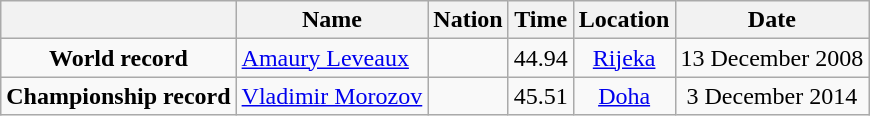<table class=wikitable style=text-align:center>
<tr>
<th></th>
<th>Name</th>
<th>Nation</th>
<th>Time</th>
<th>Location</th>
<th>Date</th>
</tr>
<tr>
<td><strong>World record</strong></td>
<td align=left><a href='#'>Amaury Leveaux</a></td>
<td align=left></td>
<td align=left>44.94</td>
<td><a href='#'>Rijeka</a></td>
<td>13 December 2008</td>
</tr>
<tr>
<td><strong>Championship record</strong></td>
<td align=left><a href='#'>Vladimir Morozov</a></td>
<td align=left></td>
<td align=left>45.51</td>
<td><a href='#'>Doha</a></td>
<td>3 December 2014</td>
</tr>
</table>
